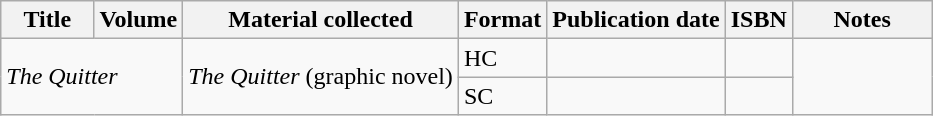<table class="wikitable">
<tr>
<th width="10%">Title</th>
<th>Volume</th>
<th>Material collected</th>
<th>Format</th>
<th>Publication date</th>
<th>ISBN</th>
<th width="15%">Notes</th>
</tr>
<tr>
<td colspan="2" rowspan="2"><em>The Quitter</em></td>
<td rowspan="2"><em>The Quitter</em> (graphic novel)</td>
<td>HC</td>
<td></td>
<td></td>
<td rowspan="2"></td>
</tr>
<tr>
<td>SC</td>
<td></td>
<td></td>
</tr>
</table>
